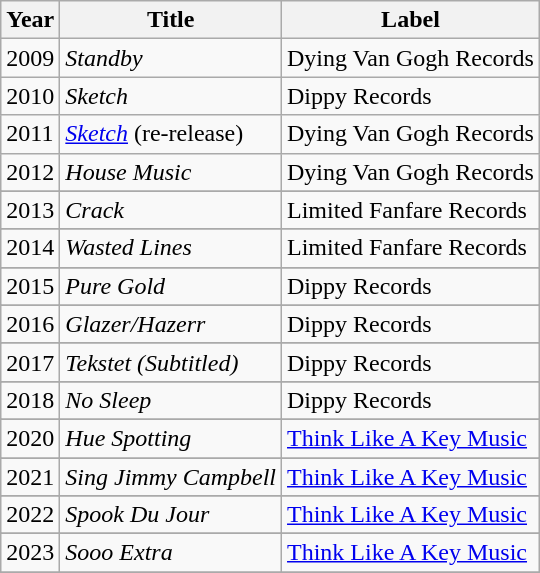<table class="wikitable">
<tr>
<th>Year</th>
<th>Title</th>
<th>Label</th>
</tr>
<tr>
<td>2009</td>
<td><em>Standby</em></td>
<td rowspan="1">Dying Van Gogh Records</td>
</tr>
<tr>
<td>2010</td>
<td><em>Sketch</em></td>
<td rowspan="1">Dippy Records</td>
</tr>
<tr>
<td>2011</td>
<td><em><a href='#'>Sketch</a></em> (re-release)</td>
<td rowspan="1">Dying Van Gogh Records</td>
</tr>
<tr>
<td>2012</td>
<td><em>House Music</em></td>
<td rowspan="1">Dying Van Gogh Records</td>
</tr>
<tr>
</tr>
<tr>
<td>2013</td>
<td><em>Crack</em></td>
<td rowspan="1">Limited Fanfare Records</td>
</tr>
<tr>
</tr>
<tr>
<td>2014</td>
<td><em>Wasted Lines</em></td>
<td rowspan="1">Limited Fanfare Records</td>
</tr>
<tr>
</tr>
<tr>
<td>2015</td>
<td><em>Pure Gold</em></td>
<td rowspan="1">Dippy Records</td>
</tr>
<tr>
</tr>
<tr>
<td>2016</td>
<td><em>Glazer/Hazerr</em></td>
<td rowspan="1">Dippy Records</td>
</tr>
<tr>
</tr>
<tr>
<td>2017</td>
<td><em>Tekstet (Subtitled)</em></td>
<td rowspan="1">Dippy Records</td>
</tr>
<tr>
</tr>
<tr>
<td>2018</td>
<td><em>No Sleep</em></td>
<td rowspan="1">Dippy Records</td>
</tr>
<tr>
</tr>
<tr>
<td>2020</td>
<td><em>Hue Spotting</em></td>
<td rowspan="1"><a href='#'>Think Like A Key Music</a></td>
</tr>
<tr>
</tr>
<tr>
<td>2021</td>
<td><em>Sing Jimmy Campbell</em></td>
<td rowspan="1"><a href='#'>Think Like A Key Music</a></td>
</tr>
<tr>
</tr>
<tr>
<td>2022</td>
<td><em>Spook Du Jour</em></td>
<td rowspan="1"><a href='#'>Think Like A Key Music</a></td>
</tr>
<tr>
</tr>
<tr>
<td>2023</td>
<td><em>Sooo Extra</em></td>
<td rowspan="1"><a href='#'>Think Like A Key Music</a></td>
</tr>
<tr>
</tr>
</table>
